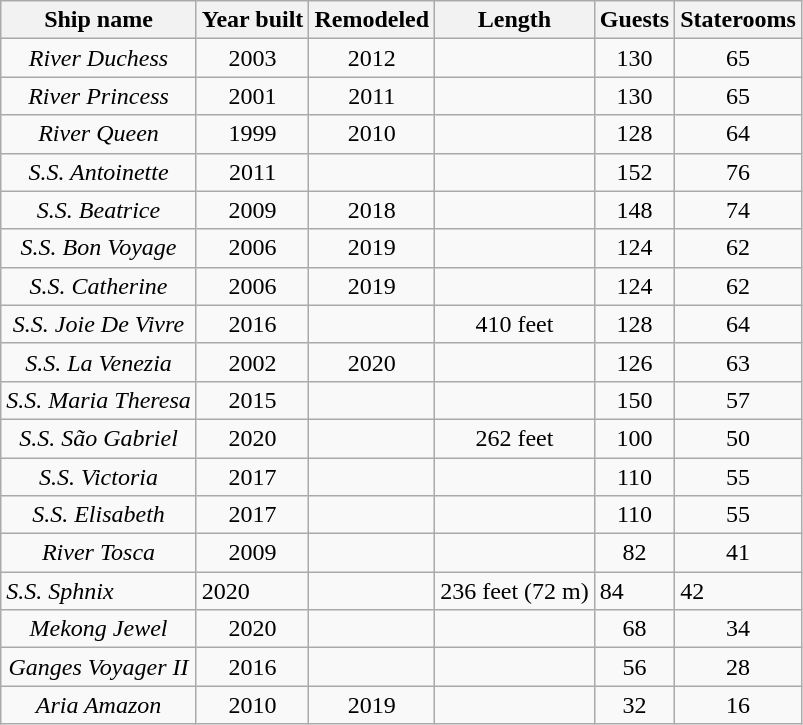<table class="wikitable sortable"  border="1">
<tr style="text-align:center;">
<th>Ship name</th>
<th>Year built</th>
<th>Remodeled</th>
<th>Length</th>
<th>Guests</th>
<th>Staterooms</th>
</tr>
<tr style="text-align:center;">
<td><em>River Duchess</em></td>
<td>2003</td>
<td>2012</td>
<td></td>
<td>130</td>
<td>65</td>
</tr>
<tr style="text-align:center;">
<td><em>River Princess</em></td>
<td>2001</td>
<td>2011</td>
<td></td>
<td>130</td>
<td>65</td>
</tr>
<tr style="text-align:center;">
<td><em>River Queen</em></td>
<td>1999</td>
<td>2010</td>
<td></td>
<td>128</td>
<td>64</td>
</tr>
<tr style="text-align:center;">
<td><em>S.S. Antoinette</em></td>
<td>2011</td>
<td></td>
<td></td>
<td>152</td>
<td>76</td>
</tr>
<tr style="text-align:center;">
<td><em>S.S. Beatrice</em></td>
<td>2009</td>
<td>2018</td>
<td></td>
<td>148</td>
<td>74</td>
</tr>
<tr style="text-align:center;">
<td><em>S.S. Bon Voyage</em></td>
<td>2006</td>
<td>2019</td>
<td></td>
<td>124</td>
<td>62</td>
</tr>
<tr style="text-align:center;">
<td><em>S.S. Catherine</em></td>
<td>2006</td>
<td>2019</td>
<td></td>
<td>124</td>
<td>62</td>
</tr>
<tr style="text-align:center;">
<td><em>S.S. Joie De Vivre</em></td>
<td>2016</td>
<td></td>
<td>410 feet</td>
<td>128</td>
<td>64</td>
</tr>
<tr style="text-align:center;">
<td><em>S.S. La Venezia</em></td>
<td>2002</td>
<td>2020</td>
<td></td>
<td>126</td>
<td>63</td>
</tr>
<tr style="text-align:center;">
<td><em>S.S. Maria Theresa</em></td>
<td>2015</td>
<td></td>
<td></td>
<td>150</td>
<td>57</td>
</tr>
<tr style="text-align:center;">
<td><em>S.S. São Gabriel</em></td>
<td>2020</td>
<td></td>
<td>262 feet</td>
<td>100</td>
<td>50</td>
</tr>
<tr style="text-align:center;">
<td><em>S.S. Victoria</em></td>
<td>2017</td>
<td></td>
<td></td>
<td>110</td>
<td>55</td>
</tr>
<tr style="text-align:center;">
<td><em>S.S. Elisabeth</em></td>
<td>2017</td>
<td></td>
<td></td>
<td>110</td>
<td>55</td>
</tr>
<tr style="text-align:center;">
<td><em>River Tosca</em></td>
<td>2009</td>
<td></td>
<td></td>
<td>82</td>
<td>41</td>
</tr>
<tr>
<td><em>S.S. Sphnix</em></td>
<td>2020</td>
<td></td>
<td>236 feet (72 m)</td>
<td>84</td>
<td>42</td>
</tr>
<tr style="text-align:center;">
<td><em>Mekong Jewel</em></td>
<td>2020</td>
<td></td>
<td></td>
<td>68</td>
<td>34</td>
</tr>
<tr style="text-align:center;">
<td><em>Ganges Voyager II</em></td>
<td>2016</td>
<td></td>
<td></td>
<td>56</td>
<td>28</td>
</tr>
<tr style="text-align:center;">
<td><em>Aria Amazon</em></td>
<td>2010</td>
<td>2019</td>
<td></td>
<td>32</td>
<td>16</td>
</tr>
</table>
